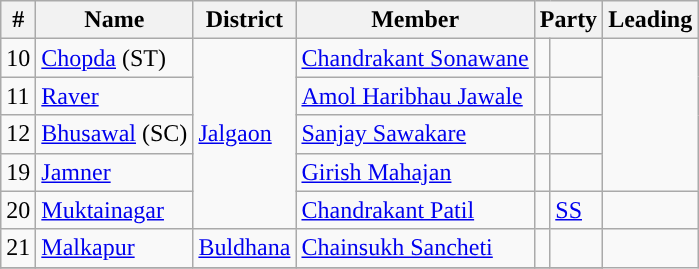<table class="wikitable">
<tr>
<th>#</th>
<th>Name</th>
<th>District</th>
<th>Member</th>
<th colspan="2">Party</th>
<th colspan=2>Leading<br></th>
</tr>
<tr>
<td>10</td>
<td><a href='#'>Chopda</a> (ST)</td>
<td rowspan="5"><a href='#'>Jalgaon</a></td>
<td><a href='#'>Chandrakant Sonawane</a></td>
<td></td>
<td></td>
</tr>
<tr>
<td>11</td>
<td><a href='#'>Raver</a></td>
<td><a href='#'>Amol Haribhau Jawale</a></td>
<td></td>
<td></td>
</tr>
<tr>
<td>12</td>
<td><a href='#'>Bhusawal</a> (SC)</td>
<td><a href='#'>Sanjay Sawakare</a></td>
<td></td>
<td></td>
</tr>
<tr>
<td>19</td>
<td><a href='#'>Jamner</a></td>
<td><a href='#'>Girish Mahajan</a></td>
<td></td>
<td></td>
</tr>
<tr>
<td>20</td>
<td><a href='#'>Muktainagar</a></td>
<td><a href='#'>Chandrakant Patil</a></td>
<td style="background-color: "></td>
<td><a href='#'>SS</a></td>
<td></td>
</tr>
<tr>
<td>21</td>
<td><a href='#'>Malkapur</a></td>
<td><a href='#'>Buldhana</a></td>
<td><a href='#'>Chainsukh Sancheti</a></td>
<td></td>
<td></td>
</tr>
<tr>
</tr>
</table>
